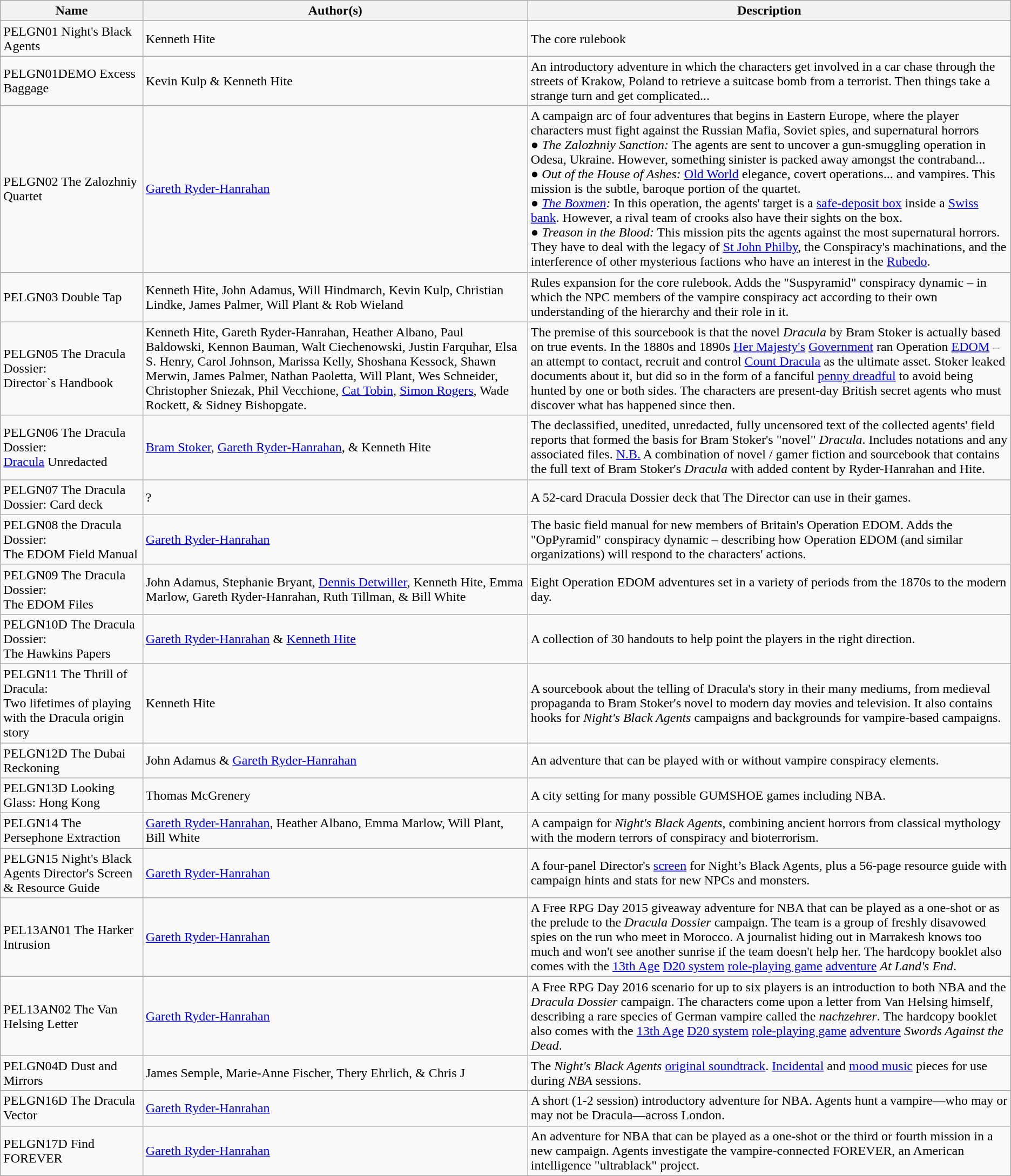<table class="wikitable">
<tr>
<th>Name</th>
<th>Author(s)</th>
<th>Description</th>
</tr>
<tr>
<td>PELGN01 Night's Black Agents</td>
<td>Kenneth Hite</td>
<td>The core rulebook</td>
</tr>
<tr>
<td>PELGN01DEMO Excess Baggage</td>
<td>Kevin Kulp & Kenneth Hite</td>
<td>An introductory adventure in which the characters get involved in a car chase through the streets of Krakow, Poland to retrieve a suitcase bomb from a terrorist. Then things take a strange turn and get complicated...</td>
</tr>
<tr>
<td>PELGN02 The Zalozhniy Quartet</td>
<td><a href='#'>Gareth Ryder-Hanrahan</a></td>
<td>A campaign arc of four adventures that begins in Eastern Europe, where the player characters must fight against the Russian Mafia, Soviet spies, and supernatural horrors<br>● <em>The Zalozhniy Sanction:</em> The agents are sent to uncover a gun-smuggling operation in Odesa, Ukraine. However, something sinister is packed away amongst the contraband...<br>● <em>Out of the House of Ashes:</em> <a href='#'>Old World</a> elegance, covert operations... and vampires. This mission is the subtle, baroque portion of the quartet.<br>● <em><a href='#'>The Boxmen</a>:</em> In this operation, the agents' target is a <a href='#'>safe</a><a href='#'>-deposit box</a> inside a <a href='#'>Swiss bank</a>. However, a rival team of crooks also have their sights on the box.<br>● <em>Treason in the Blood:</em> This mission pits the agents against the most supernatural horrors. They have to deal with the legacy of <a href='#'>St John Philby</a>, the Conspiracy's machinations, and the interference of other mysterious factions who have an interest in the <a href='#'>Rubedo</a>.</td>
</tr>
<tr>
<td>PELGN03 Double Tap</td>
<td>Kenneth Hite, John Adamus, Will Hindmarch, Kevin Kulp, Christian Lindke, James Palmer, Will Plant & Rob Wieland</td>
<td>Rules expansion for the core rulebook. Adds the "Suspyramid" conspiracy dynamic – in which the NPC members of the vampire conspiracy act according to their own understanding of the hierarchy and their role in it.</td>
</tr>
<tr>
<td>PELGN05 The Dracula Dossier:<br>Director`s Handbook</td>
<td>Kenneth Hite, Gareth Ryder-Hanrahan, Heather Albano, Paul Baldowski, Kennon Bauman, Walt Ciechenowski, Justin Farquhar, Elsa S. Henry, Carol Johnson, Marissa Kelly, Shoshana Kessock, Shawn Merwin, James Palmer, Nathan Paoletta, Will Plant, Wes Schneider, Christopher Sniezak, Phil Vecchione, <a href='#'>Cat Tobin</a>, <a href='#'>Simon Rogers</a>, Wade Rockett, & Sidney Bishopgate.</td>
<td>The premise of this sourcebook is that the novel <em>Dracula</em> by Bram Stoker is actually based on true events. In the 1880s and 1890s <a href='#'>Her Majesty's</a> <a href='#'>Government</a> ran Operation <a href='#'>EDOM</a> – an attempt to contact, recruit and control <a href='#'>Count Dracula</a> as the ultimate asset. Stoker leaked documents about it, but did so in the form of a fanciful <a href='#'>penny dreadful</a> to avoid being hunted by one or both sides. The characters are present-day British secret agents who must discover what has happened since then.</td>
</tr>
<tr>
<td>PELGN06 The Dracula Dossier:<br><a href='#'>Dracula</a> Unredacted</td>
<td><a href='#'>Bram Stoker</a>, <a href='#'>Gareth Ryder-Hanrahan</a>, & Kenneth Hite</td>
<td>The declassified, unedited, unredacted, fully uncensored text of the collected agents' field reports that formed the basis for Bram Stoker's "novel" <em>Dracula</em>. Includes notations and any associated files. <a href='#'>N.B.</a> A combination of novel / gamer fiction and sourcebook that contains the full text of Bram Stoker's <em>Dracula</em> with added content by Ryder-Hanrahan and Hite.</td>
</tr>
<tr>
<td>PELGN07 The Dracula Dossier: Card deck</td>
<td>?</td>
<td>A 52-card Dracula Dossier deck that The Director can use in their games.</td>
</tr>
<tr>
<td>PELGN08 the Dracula Dossier:<br>The EDOM Field Manual</td>
<td><a href='#'>Gareth Ryder-Hanrahan</a></td>
<td>The basic field manual for new members of Britain's Operation EDOM. Adds the "OpPyramid" conspiracy dynamic – describing how Operation EDOM (and similar organizations) will respond to the characters' actions.</td>
</tr>
<tr>
<td>PELGN09 The Dracula Dossier:<br>The EDOM Files</td>
<td>John Adamus, Stephanie Bryant, <a href='#'>Dennis Detwiller</a>, Kenneth Hite, Emma Marlow, Gareth Ryder-Hanrahan, Ruth Tillman, & Bill White</td>
<td>Eight Operation EDOM adventures set in a variety of periods from the 1870s to the modern day.</td>
</tr>
<tr>
<td>PELGN10D The Dracula Dossier:<br>The Hawkins Papers</td>
<td><a href='#'>Gareth Ryder-Hanrahan</a> & <a href='#'>Kenneth Hite</a></td>
<td>A collection of 30 handouts to help point the players in the right direction.</td>
</tr>
<tr>
<td>PELGN11 The Thrill of Dracula:<br>Two lifetimes of playing with the Dracula origin story</td>
<td>Kenneth Hite</td>
<td>A sourcebook about the telling of Dracula's story in their many mediums, from medieval propaganda to Bram Stoker's novel to modern day movies and television. It also contains hooks for <em>Night's Black Agents</em> campaigns and backgrounds for vampire-based campaigns.</td>
</tr>
<tr>
<td>PELGN12D The Dubai Reckoning</td>
<td>John Adamus & <a href='#'>Gareth Ryder-Hanrahan</a></td>
<td>An adventure that can be played with or without vampire conspiracy elements.</td>
</tr>
<tr>
<td>PELGN13D Looking Glass: Hong Kong</td>
<td>Thomas McGrenery</td>
<td>A city setting for many possible GUMSHOE games including NBA.</td>
</tr>
<tr>
<td>PELGN14 The Persephone Extraction</td>
<td><a href='#'>Gareth Ryder-Hanrahan</a>, Heather Albano, Emma Marlow, Will Plant, Bill White</td>
<td>A campaign for <em>Night's Black Agents</em>, combining ancient horrors from classical mythology with the modern terrors of conspiracy and bioterrorism.</td>
</tr>
<tr>
<td>PELGN15 Night's Black Agents Director's Screen & Resource Guide</td>
<td><a href='#'>Gareth Ryder-Hanrahan</a></td>
<td>A four-panel Director's <a href='#'>screen</a> for Night’s Black Agents, plus a 56-page resource guide with campaign hints and stats for new NPCs and monsters.</td>
</tr>
<tr>
<td>PEL13AN01 The Harker Intrusion</td>
<td><a href='#'>Gareth Ryder-Hanrahan</a></td>
<td>A Free RPG Day 2015 giveaway adventure for NBA that can be played as a one-shot or as the prelude to the <em>Dracula Dossier</em> campaign. The team is a group of freshly disavowed spies on the run who meet in Morocco. A journalist hiding out in Marrakesh knows too much and won't see another sunrise if the team doesn't help her. The hardcopy booklet also comes with the <a href='#'>13th Age</a> <a href='#'>D20 system</a> <a href='#'>role-playing game</a> <a href='#'>adventure</a> <em>At Land's End</em>.</td>
</tr>
<tr>
<td>PEL13AN02 The Van Helsing Letter</td>
<td><a href='#'>Gareth Ryder-Hanrahan</a></td>
<td>A Free RPG Day 2016 scenario for up to six players is an introduction to both NBA and the <em>Dracula Dossier</em> campaign. The characters come upon a letter from Van Helsing himself, describing a rare species of German vampire called the <em>nachzehrer</em>.  The hardcopy booklet also comes with the <a href='#'>13th Age</a> <a href='#'>D20 system</a> <a href='#'>role-playing game</a> <a href='#'>adventure</a> <em>Swords Against the Dead</em>.</td>
</tr>
<tr>
<td>PELGN04D Dust and Mirrors</td>
<td>James Semple, Marie-Anne Fischer, Thery Ehrlich, & Chris J</td>
<td>The <em>Night's Black Agents</em> <a href='#'>original soundtrack</a>. <a href='#'>Incidental</a> and <a href='#'>mood music</a> pieces for use during <em>NBA</em> sessions.</td>
</tr>
<tr>
<td>PELGN16D The Dracula Vector</td>
<td><a href='#'>Gareth Ryder-Hanrahan</a></td>
<td>A short (1-2 session) introductory adventure for NBA. Agents hunt a vampire—who may or may not be Dracula—across London.</td>
</tr>
<tr>
<td>PELGN17D Find FOREVER</td>
<td><a href='#'>Gareth Ryder-Hanrahan</a></td>
<td>An adventure for NBA that can be played as a one-shot or the third or fourth mission in a new campaign. Agents investigate the vampire-connected FOREVER, an American intelligence "ultrablack" project.</td>
</tr>
</table>
